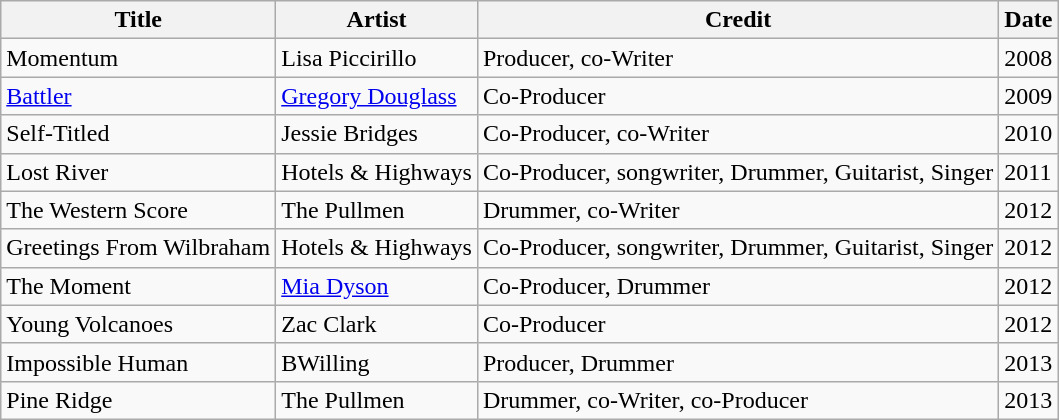<table class="wikitable">
<tr>
<th>Title</th>
<th>Artist</th>
<th>Credit</th>
<th>Date</th>
</tr>
<tr>
<td>Momentum</td>
<td>Lisa Piccirillo</td>
<td>Producer, co-Writer</td>
<td>2008</td>
</tr>
<tr>
<td><a href='#'>Battler</a></td>
<td><a href='#'>Gregory Douglass</a></td>
<td>Co-Producer</td>
<td>2009</td>
</tr>
<tr>
<td>Self-Titled</td>
<td>Jessie Bridges</td>
<td>Co-Producer, co-Writer</td>
<td>2010</td>
</tr>
<tr>
<td>Lost River</td>
<td>Hotels & Highways</td>
<td>Co-Producer, songwriter, Drummer, Guitarist, Singer</td>
<td>2011</td>
</tr>
<tr>
<td>The Western Score</td>
<td>The Pullmen</td>
<td>Drummer, co-Writer</td>
<td>2012</td>
</tr>
<tr>
<td>Greetings From Wilbraham</td>
<td>Hotels & Highways</td>
<td>Co-Producer, songwriter, Drummer, Guitarist, Singer</td>
<td>2012</td>
</tr>
<tr>
<td>The Moment</td>
<td><a href='#'>Mia Dyson</a></td>
<td>Co-Producer, Drummer</td>
<td>2012</td>
</tr>
<tr>
<td>Young Volcanoes</td>
<td>Zac Clark</td>
<td>Co-Producer</td>
<td>2012</td>
</tr>
<tr>
<td>Impossible Human</td>
<td>BWilling</td>
<td>Producer, Drummer</td>
<td>2013</td>
</tr>
<tr>
<td>Pine Ridge</td>
<td>The Pullmen</td>
<td>Drummer, co-Writer, co-Producer</td>
<td>2013</td>
</tr>
</table>
